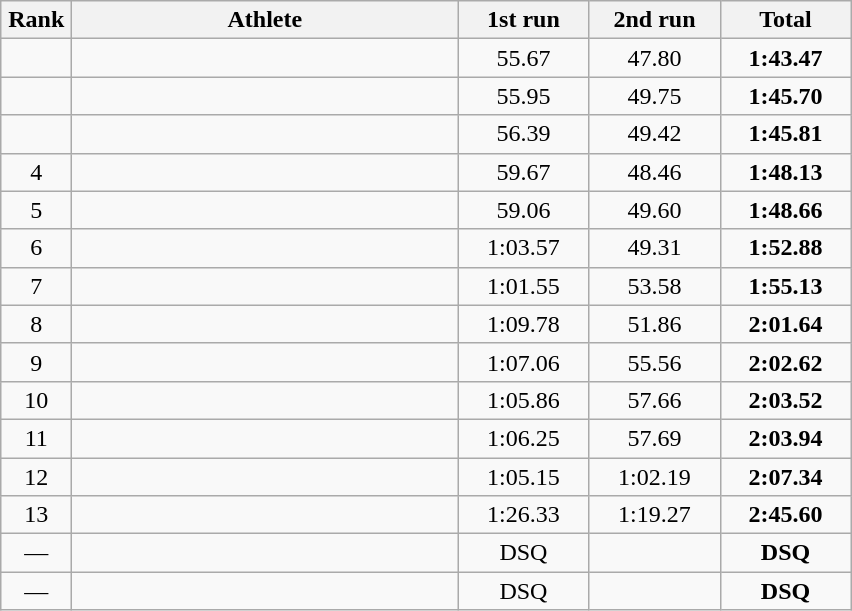<table class=wikitable style="text-align:center">
<tr>
<th width=40>Rank</th>
<th width=250>Athlete</th>
<th width=80>1st run</th>
<th width=80>2nd run</th>
<th width=80>Total</th>
</tr>
<tr>
<td></td>
<td align=left></td>
<td>55.67</td>
<td>47.80</td>
<td><strong>1:43.47</strong></td>
</tr>
<tr>
<td></td>
<td align=left></td>
<td>55.95</td>
<td>49.75</td>
<td><strong>1:45.70</strong></td>
</tr>
<tr>
<td></td>
<td align=left></td>
<td>56.39</td>
<td>49.42</td>
<td><strong>1:45.81</strong></td>
</tr>
<tr>
<td>4</td>
<td align=left></td>
<td>59.67</td>
<td>48.46</td>
<td><strong>1:48.13</strong></td>
</tr>
<tr>
<td>5</td>
<td align=left></td>
<td>59.06</td>
<td>49.60</td>
<td><strong>1:48.66</strong></td>
</tr>
<tr>
<td>6</td>
<td align=left></td>
<td>1:03.57</td>
<td>49.31</td>
<td><strong>1:52.88</strong></td>
</tr>
<tr>
<td>7</td>
<td align=left></td>
<td>1:01.55</td>
<td>53.58</td>
<td><strong>1:55.13</strong></td>
</tr>
<tr>
<td>8</td>
<td align=left></td>
<td>1:09.78</td>
<td>51.86</td>
<td><strong>2:01.64</strong></td>
</tr>
<tr>
<td>9</td>
<td align=left></td>
<td>1:07.06</td>
<td>55.56</td>
<td><strong>2:02.62</strong></td>
</tr>
<tr>
<td>10</td>
<td align=left></td>
<td>1:05.86</td>
<td>57.66</td>
<td><strong>2:03.52</strong></td>
</tr>
<tr>
<td>11</td>
<td align=left></td>
<td>1:06.25</td>
<td>57.69</td>
<td><strong>2:03.94</strong></td>
</tr>
<tr>
<td>12</td>
<td align=left></td>
<td>1:05.15</td>
<td>1:02.19</td>
<td><strong>2:07.34</strong></td>
</tr>
<tr>
<td>13</td>
<td align=left></td>
<td>1:26.33</td>
<td>1:19.27</td>
<td><strong>2:45.60</strong></td>
</tr>
<tr>
<td>—</td>
<td align=left></td>
<td>DSQ</td>
<td></td>
<td><strong>DSQ</strong></td>
</tr>
<tr>
<td>—</td>
<td align=left></td>
<td>DSQ</td>
<td></td>
<td><strong>DSQ</strong></td>
</tr>
</table>
